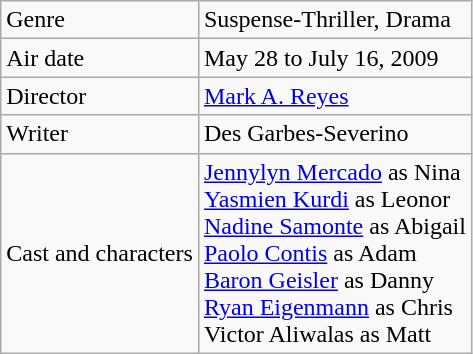<table class="wikitable">
<tr>
<td>Genre</td>
<td>Suspense-Thriller, Drama</td>
</tr>
<tr>
<td>Air date</td>
<td>May 28 to July 16, 2009</td>
</tr>
<tr>
<td>Director</td>
<td><a href='#'>Mark A. Reyes</a></td>
</tr>
<tr>
<td>Writer</td>
<td>Des Garbes-Severino</td>
</tr>
<tr>
<td>Cast and characters</td>
<td><a href='#'>Jennylyn Mercado</a> as Nina<br><a href='#'>Yasmien Kurdi</a> as Leonor<br><a href='#'>Nadine Samonte</a> as Abigail<br><a href='#'>Paolo Contis</a> as Adam<br><a href='#'>Baron Geisler</a> as Danny<br><a href='#'>Ryan Eigenmann</a> as Chris<br>Victor Aliwalas as Matt</td>
</tr>
</table>
